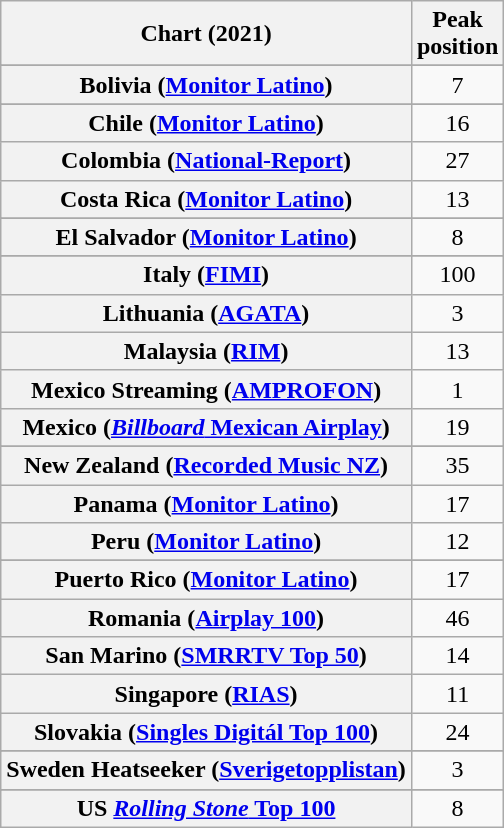<table class="wikitable sortable plainrowheaders" style="text-align:center">
<tr>
<th scope="col">Chart (2021)</th>
<th scope="col">Peak<br>position</th>
</tr>
<tr>
</tr>
<tr>
</tr>
<tr>
</tr>
<tr>
</tr>
<tr>
<th scope="row">Bolivia (<a href='#'>Monitor Latino</a>)</th>
<td>7</td>
</tr>
<tr>
</tr>
<tr>
<th scope="row">Chile (<a href='#'>Monitor Latino</a>)</th>
<td>16</td>
</tr>
<tr>
<th scope="row">Colombia (<a href='#'>National-Report</a>)</th>
<td>27</td>
</tr>
<tr>
<th scope="row">Costa Rica (<a href='#'>Monitor Latino</a>)</th>
<td>13</td>
</tr>
<tr>
</tr>
<tr>
<th scope="row">El Salvador (<a href='#'>Monitor Latino</a>)</th>
<td>8</td>
</tr>
<tr>
</tr>
<tr>
</tr>
<tr>
</tr>
<tr>
<th scope="row">Italy (<a href='#'>FIMI</a>)</th>
<td>100</td>
</tr>
<tr>
<th scope="row">Lithuania (<a href='#'>AGATA</a>)</th>
<td>3</td>
</tr>
<tr>
<th scope="row">Malaysia (<a href='#'>RIM</a>)</th>
<td>13</td>
</tr>
<tr>
<th scope="row">Mexico Streaming (<a href='#'>AMPROFON</a>)</th>
<td>1</td>
</tr>
<tr>
<th scope="row">Mexico (<a href='#'><em>Billboard</em> Mexican Airplay</a>)</th>
<td>19</td>
</tr>
<tr>
</tr>
<tr>
<th scope="row">New Zealand (<a href='#'>Recorded Music NZ</a>)</th>
<td>35</td>
</tr>
<tr>
<th scope="row">Panama (<a href='#'>Monitor Latino</a>)</th>
<td>17</td>
</tr>
<tr>
<th scope="row">Peru (<a href='#'>Monitor Latino</a>)</th>
<td>12</td>
</tr>
<tr>
</tr>
<tr>
<th scope="row">Puerto Rico (<a href='#'>Monitor Latino</a>)</th>
<td>17</td>
</tr>
<tr>
<th scope="row">Romania (<a href='#'>Airplay 100</a>)</th>
<td>46</td>
</tr>
<tr>
<th scope="row">San Marino (<a href='#'>SMRRTV Top 50</a>)</th>
<td>14</td>
</tr>
<tr>
<th scope="row">Singapore (<a href='#'>RIAS</a>)</th>
<td>11</td>
</tr>
<tr>
<th scope="row">Slovakia (<a href='#'>Singles Digitál Top 100</a>)</th>
<td>24</td>
</tr>
<tr>
</tr>
<tr>
<th scope="row">Sweden Heatseeker (<a href='#'>Sverigetopplistan</a>)</th>
<td>3</td>
</tr>
<tr>
</tr>
<tr>
</tr>
<tr>
</tr>
<tr>
</tr>
<tr>
</tr>
<tr>
</tr>
<tr>
</tr>
<tr>
</tr>
<tr>
<th scope="row">US <a href='#'><em>Rolling Stone</em> Top 100</a></th>
<td>8</td>
</tr>
</table>
